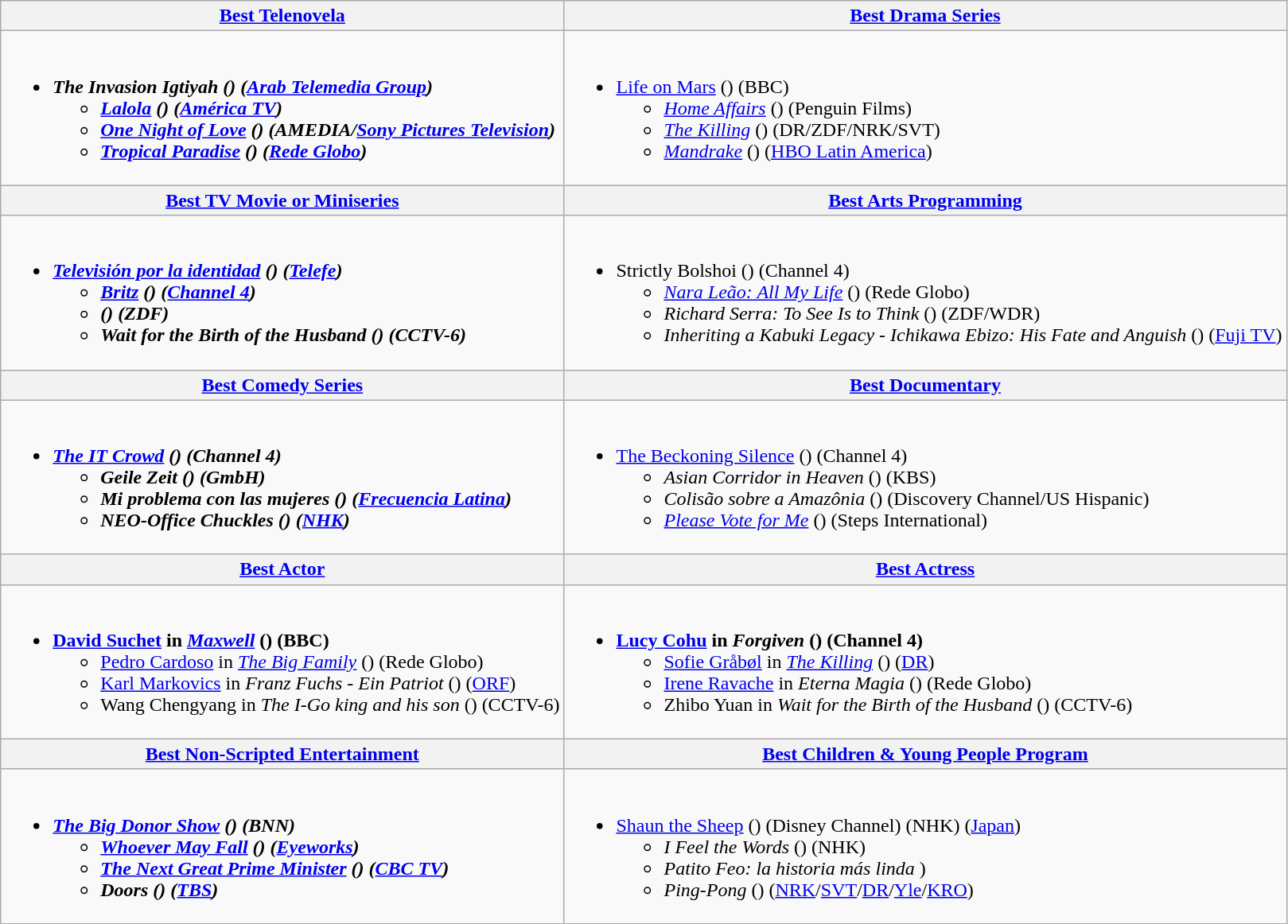<table class="wikitable">
<tr>
<th style:"width:50%"><a href='#'>Best Telenovela</a></th>
<th style:"width:50%"><a href='#'>Best Drama Series</a></th>
</tr>
<tr>
<td valign="top"><br><ul><li><strong><em>The Invasion Igtiyah<em> () (<a href='#'>Arab Telemedia Group</a>)<strong><ul><li></em><a href='#'>Lalola</a><em> () (<a href='#'>América TV</a>)</li><li></em><a href='#'>One Night of Love</a><em> () (AMEDIA/<a href='#'>Sony Pictures Television</a>)</li><li></em><a href='#'>Tropical Paradise</a><em> () (<a href='#'>Rede Globo</a>)</li></ul></li></ul></td>
<td valign="top"><br><ul><li></em></strong><a href='#'>Life on Mars</a></em> () (BBC)</strong><ul><li><em><a href='#'>Home Affairs</a></em> () (Penguin Films)</li><li><em><a href='#'>The Killing</a></em> () (DR/ZDF/NRK/SVT)</li><li><em><a href='#'>Mandrake</a></em> () (<a href='#'>HBO Latin America</a>)</li></ul></li></ul></td>
</tr>
<tr>
<th style:"width:50%"><a href='#'>Best TV Movie or Miniseries</a></th>
<th style:"width:50%"><a href='#'>Best Arts Programming</a></th>
</tr>
<tr>
<td valign="top"><br><ul><li><strong><em><a href='#'>Televisión por la identidad</a><em> () (<a href='#'>Telefe</a>)<strong><ul><li></em><a href='#'>Britz</a><em> () (<a href='#'>Channel 4</a>)</li><li></em><em> () (ZDF)</li><li></em>Wait for the Birth of the Husband<em> () (CCTV-6)</li></ul></li></ul></td>
<td valign="top"><br><ul><li></em></strong>Strictly Bolshoi</em> () (Channel 4)</strong><ul><li><em><a href='#'>Nara Leão: All My Life</a></em> () (Rede Globo)</li><li><em>Richard Serra: To See Is to Think</em> () (ZDF/WDR)</li><li><em>Inheriting a Kabuki Legacy - Ichikawa Ebizo: His Fate and Anguish</em> () (<a href='#'>Fuji TV</a>)</li></ul></li></ul></td>
</tr>
<tr>
<th style:"width:50%"><a href='#'>Best Comedy Series</a></th>
<th style:"width:50%"><a href='#'>Best Documentary</a></th>
</tr>
<tr>
<td valign="top"><br><ul><li><strong><em><a href='#'>The IT Crowd</a><em> () (Channel 4)<strong><ul><li></em>Geile Zeit<em> () (GmbH)</li><li></em>Mi problema con las mujeres<em> () (<a href='#'>Frecuencia Latina</a>)</li><li></em>NEO-Office Chuckles<em> () (<a href='#'>NHK</a>)</li></ul></li></ul></td>
<td valign="top"><br><ul><li></em></strong><a href='#'>The Beckoning Silence</a></em> () (Channel 4)</strong><ul><li><em>Asian Corridor in Heaven</em> () (KBS)</li><li><em>Colisão sobre a Amazônia</em> () (Discovery Channel/US Hispanic)</li><li><em><a href='#'>Please Vote for Me</a></em> () (Steps International)</li></ul></li></ul></td>
</tr>
<tr>
<th style:"width:50%"><a href='#'>Best Actor</a></th>
<th style:"width:50%"><a href='#'>Best Actress</a></th>
</tr>
<tr>
<td valign="top"><br><ul><li><strong><a href='#'>David Suchet</a> in <em><a href='#'>Maxwell</a></em> () (BBC)</strong><ul><li><a href='#'>Pedro Cardoso</a> in <em><a href='#'>The Big Family</a></em> () (Rede Globo)</li><li><a href='#'>Karl Markovics</a> in <em>Franz Fuchs - Ein Patriot</em> () (<a href='#'>ORF</a>)</li><li>Wang Chengyang in <em>The I-Go king and his son</em> () (CCTV-6)</li></ul></li></ul></td>
<td valign="top"><br><ul><li><strong><a href='#'>Lucy Cohu</a> in <em>Forgiven</em> () (Channel 4)</strong><ul><li><a href='#'>Sofie Gråbøl</a> in <em><a href='#'>The Killing</a></em> () (<a href='#'>DR</a>)</li><li><a href='#'>Irene Ravache</a> in <em>Eterna Magia</em> () (Rede Globo)</li><li>Zhibo Yuan in <em>Wait for the Birth of the Husband</em> () (CCTV-6)</li></ul></li></ul></td>
</tr>
<tr>
<th style:"width:50%"><a href='#'>Best Non-Scripted Entertainment</a></th>
<th style:"width:50%"><a href='#'>Best Children & Young People Program</a></th>
</tr>
<tr>
<td valign="top"><br><ul><li><strong><em><a href='#'>The Big Donor Show</a><em> () (BNN)<strong><ul><li></em><a href='#'>Whoever May Fall</a><em> () (<a href='#'>Eyeworks</a>)</li><li></em><a href='#'>The Next Great Prime Minister</a><em> () (<a href='#'>CBC TV</a>)</li><li></em>Doors<em> () (<a href='#'>TBS</a>)</li></ul></li></ul></td>
<td valign="top"><br><ul><li></em></strong><a href='#'>Shaun the Sheep</a></em> () (Disney Channel) (NHK) (<a href='#'>Japan</a>)</strong><ul><li><em>I Feel the Words</em> () (NHK)</li><li><em>Patito Feo: la historia más linda</em> )</li><li><em>Ping-Pong</em> () (<a href='#'>NRK</a>/<a href='#'>SVT</a>/<a href='#'>DR</a>/<a href='#'>Yle</a>/<a href='#'>KRO</a>)</li></ul></li></ul></td>
</tr>
</table>
